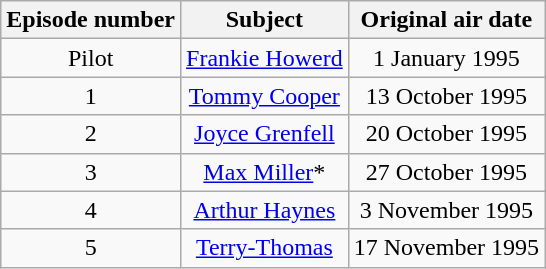<table class="wikitable" style="text-align:center;">
<tr>
<th>Episode number</th>
<th>Subject</th>
<th>Original air date</th>
</tr>
<tr>
<td>Pilot</td>
<td><a href='#'>Frankie Howerd</a></td>
<td>1 January 1995</td>
</tr>
<tr>
<td>1</td>
<td><a href='#'>Tommy Cooper</a></td>
<td>13 October 1995</td>
</tr>
<tr>
<td>2</td>
<td><a href='#'>Joyce Grenfell</a></td>
<td>20 October 1995</td>
</tr>
<tr>
<td>3</td>
<td><a href='#'>Max Miller</a>*</td>
<td>27 October 1995</td>
</tr>
<tr>
<td>4</td>
<td><a href='#'>Arthur Haynes</a></td>
<td>3 November 1995</td>
</tr>
<tr>
<td>5</td>
<td><a href='#'>Terry-Thomas</a></td>
<td>17 November 1995</td>
</tr>
</table>
